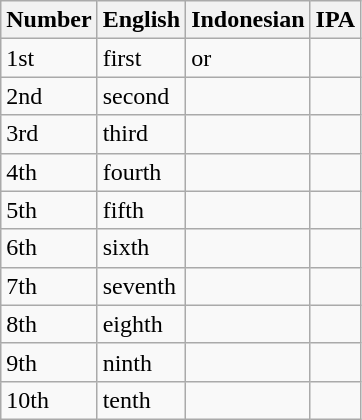<table class="wikitable">
<tr>
<th>Number</th>
<th>English</th>
<th>Indonesian</th>
<th>IPA</th>
</tr>
<tr>
<td>1st</td>
<td>first</td>
<td> or </td>
<td><br></td>
</tr>
<tr>
<td>2nd</td>
<td>second</td>
<td></td>
<td></td>
</tr>
<tr>
<td>3rd</td>
<td>third</td>
<td></td>
<td></td>
</tr>
<tr>
<td>4th</td>
<td>fourth</td>
<td></td>
<td></td>
</tr>
<tr>
<td>5th</td>
<td>fifth</td>
<td></td>
<td></td>
</tr>
<tr>
<td>6th</td>
<td>sixth</td>
<td></td>
<td></td>
</tr>
<tr>
<td>7th</td>
<td>seventh</td>
<td></td>
<td></td>
</tr>
<tr>
<td>8th</td>
<td>eighth</td>
<td></td>
<td></td>
</tr>
<tr>
<td>9th</td>
<td>ninth</td>
<td></td>
<td></td>
</tr>
<tr>
<td>10th</td>
<td>tenth</td>
<td></td>
<td></td>
</tr>
</table>
